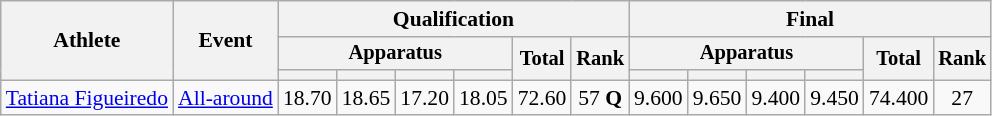<table class="wikitable" style="font-size:90%">
<tr>
<th rowspan="3">Athlete</th>
<th rowspan="3">Event</th>
<th colspan =6>Qualification</th>
<th colspan =6>Final</th>
</tr>
<tr style="font-size:95%">
<th colspan=4>Apparatus</th>
<th rowspan=2>Total</th>
<th rowspan=2>Rank</th>
<th colspan=4>Apparatus</th>
<th rowspan=2>Total</th>
<th rowspan=2>Rank</th>
</tr>
<tr style="font-size:95%">
<th></th>
<th></th>
<th></th>
<th></th>
<th></th>
<th></th>
<th></th>
<th></th>
</tr>
<tr align=center>
<td align=left><a href='#'>Tatiana Figueiredo</a></td>
<td align=left><a href='#'>All-around</a></td>
<td>18.70</td>
<td>18.65</td>
<td>17.20</td>
<td>18.05</td>
<td>72.60</td>
<td>57 <strong>Q</strong></td>
<td>9.600</td>
<td>9.650</td>
<td>9.400</td>
<td>9.450</td>
<td>74.400</td>
<td>27</td>
</tr>
</table>
